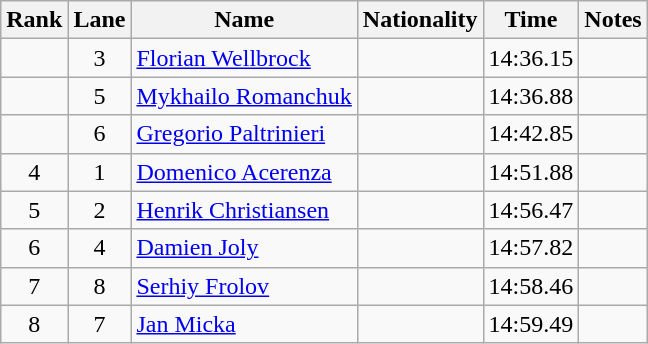<table class="wikitable sortable" style="text-align:center">
<tr>
<th>Rank</th>
<th>Lane</th>
<th>Name</th>
<th>Nationality</th>
<th>Time</th>
<th>Notes</th>
</tr>
<tr>
<td></td>
<td>3</td>
<td align=left><a href='#'>Florian Wellbrock</a></td>
<td align=left></td>
<td>14:36.15</td>
<td></td>
</tr>
<tr>
<td></td>
<td>5</td>
<td align=left><a href='#'>Mykhailo Romanchuk</a></td>
<td align=left></td>
<td>14:36.88</td>
<td></td>
</tr>
<tr>
<td></td>
<td>6</td>
<td align=left><a href='#'>Gregorio Paltrinieri</a></td>
<td align=left></td>
<td>14:42.85</td>
<td></td>
</tr>
<tr>
<td>4</td>
<td>1</td>
<td align=left><a href='#'>Domenico Acerenza</a></td>
<td align=left></td>
<td>14:51.88</td>
<td></td>
</tr>
<tr>
<td>5</td>
<td>2</td>
<td align=left><a href='#'>Henrik Christiansen</a></td>
<td align=left></td>
<td>14:56.47</td>
<td></td>
</tr>
<tr>
<td>6</td>
<td>4</td>
<td align=left><a href='#'>Damien Joly</a></td>
<td align=left></td>
<td>14:57.82</td>
<td></td>
</tr>
<tr>
<td>7</td>
<td>8</td>
<td align=left><a href='#'>Serhiy Frolov</a></td>
<td align=left></td>
<td>14:58.46</td>
<td></td>
</tr>
<tr>
<td>8</td>
<td>7</td>
<td align=left><a href='#'>Jan Micka</a></td>
<td align=left></td>
<td>14:59.49</td>
<td></td>
</tr>
</table>
